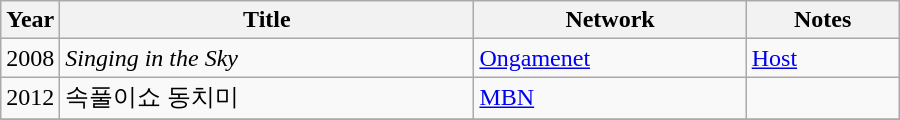<table class="wikitable" style="width:600px">
<tr>
<th width=10>Year</th>
<th>Title</th>
<th>Network</th>
<th>Notes</th>
</tr>
<tr>
<td>2008</td>
<td><em>Singing in the Sky</em></td>
<td><a href='#'>Ongamenet</a></td>
<td><a href='#'>Host</a></td>
</tr>
<tr>
<td>2012</td>
<td>속풀이쇼 동치미</td>
<td><a href='#'>MBN</a></td>
<td></td>
</tr>
<tr>
</tr>
</table>
